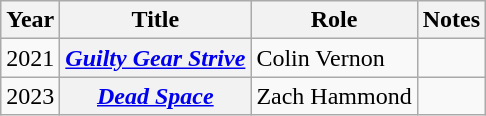<table class="wikitable plainrowheaders sortable">
<tr>
<th scope="col">Year</th>
<th scope="col">Title</th>
<th scope="col">Role</th>
<th scope="col" class="unsortable">Notes</th>
</tr>
<tr>
<td>2021</td>
<th scope=row><em><a href='#'>Guilty Gear Strive</a></em></th>
<td>Colin Vernon</td>
<td></td>
</tr>
<tr>
<td>2023</td>
<th scope=row><em><a href='#'>Dead Space</a></em></th>
<td>Zach Hammond</td>
<td></td>
</tr>
</table>
